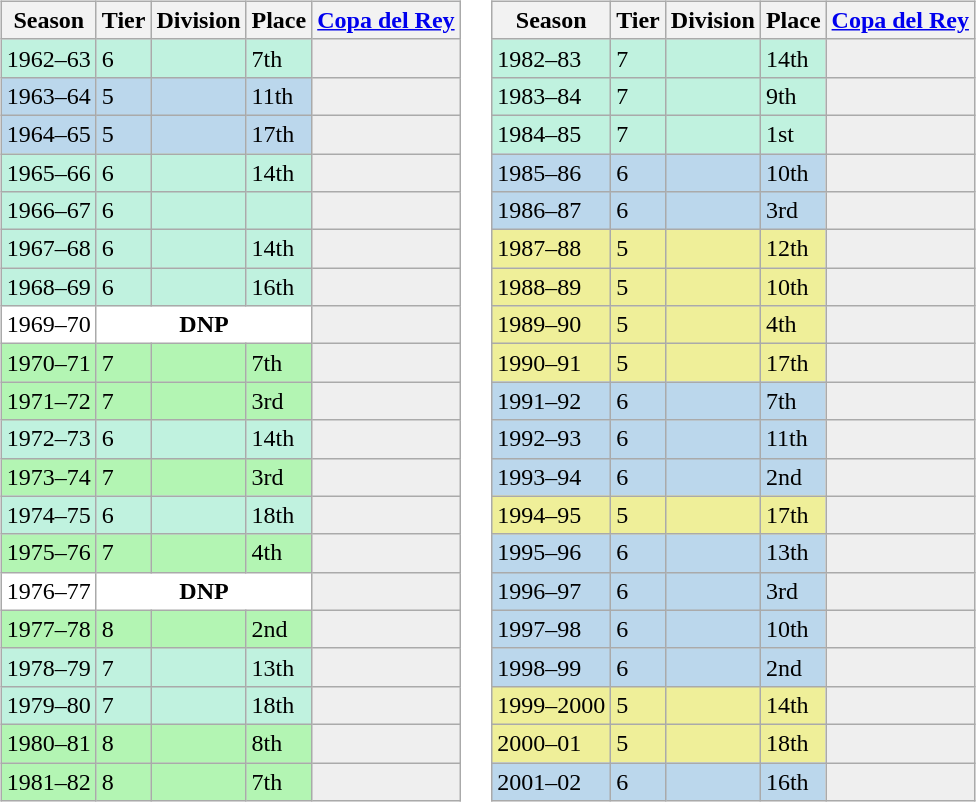<table>
<tr>
<td valign="top" width=0%><br><table class="wikitable">
<tr style="background:#f0f6fa;">
<th>Season</th>
<th>Tier</th>
<th>Division</th>
<th>Place</th>
<th><a href='#'>Copa del Rey</a></th>
</tr>
<tr>
<td style="background:#C0F2DF;">1962–63</td>
<td style="background:#C0F2DF;">6</td>
<td style="background:#C0F2DF;"></td>
<td style="background:#C0F2DF;">7th</td>
<th style="background:#efefef;"></th>
</tr>
<tr>
<td style="background:#BBD7EC;">1963–64</td>
<td style="background:#BBD7EC;">5</td>
<td style="background:#BBD7EC;"></td>
<td style="background:#BBD7EC;">11th</td>
<th style="background:#efefef;"></th>
</tr>
<tr>
<td style="background:#BBD7EC;">1964–65</td>
<td style="background:#BBD7EC;">5</td>
<td style="background:#BBD7EC;"></td>
<td style="background:#BBD7EC;">17th</td>
<th style="background:#efefef;"></th>
</tr>
<tr>
<td style="background:#C0F2DF;">1965–66</td>
<td style="background:#C0F2DF;">6</td>
<td style="background:#C0F2DF;"></td>
<td style="background:#C0F2DF;">14th</td>
<th style="background:#efefef;"></th>
</tr>
<tr>
<td style="background:#C0F2DF;">1966–67</td>
<td style="background:#C0F2DF;">6</td>
<td style="background:#C0F2DF;"></td>
<td style="background:#C0F2DF;"></td>
<th style="background:#efefef;"></th>
</tr>
<tr>
<td style="background:#C0F2DF;">1967–68</td>
<td style="background:#C0F2DF;">6</td>
<td style="background:#C0F2DF;"></td>
<td style="background:#C0F2DF;">14th</td>
<th style="background:#efefef;"></th>
</tr>
<tr>
<td style="background:#C0F2DF;">1968–69</td>
<td style="background:#C0F2DF;">6</td>
<td style="background:#C0F2DF;"></td>
<td style="background:#C0F2DF;">16th</td>
<th style="background:#efefef;"></th>
</tr>
<tr>
<td style="background:#FFFFFF;">1969–70</td>
<th style="background:#FFFFFF;" colspan="3">DNP</th>
<th style="background:#efefef;"></th>
</tr>
<tr>
<td style="background:#B3F5B3;">1970–71</td>
<td style="background:#B3F5B3;">7</td>
<td style="background:#B3F5B3;"></td>
<td style="background:#B3F5B3;">7th</td>
<th style="background:#efefef;"></th>
</tr>
<tr>
<td style="background:#B3F5B3;">1971–72</td>
<td style="background:#B3F5B3;">7</td>
<td style="background:#B3F5B3;"></td>
<td style="background:#B3F5B3;">3rd</td>
<th style="background:#efefef;"></th>
</tr>
<tr>
<td style="background:#C0F2DF;">1972–73</td>
<td style="background:#C0F2DF;">6</td>
<td style="background:#C0F2DF;"></td>
<td style="background:#C0F2DF;">14th</td>
<th style="background:#efefef;"></th>
</tr>
<tr>
<td style="background:#B3F5B3;">1973–74</td>
<td style="background:#B3F5B3;">7</td>
<td style="background:#B3F5B3;"></td>
<td style="background:#B3F5B3;">3rd</td>
<th style="background:#efefef;"></th>
</tr>
<tr>
<td style="background:#C0F2DF;">1974–75</td>
<td style="background:#C0F2DF;">6</td>
<td style="background:#C0F2DF;"></td>
<td style="background:#C0F2DF;">18th</td>
<th style="background:#efefef;"></th>
</tr>
<tr>
<td style="background:#B3F5B3;">1975–76</td>
<td style="background:#B3F5B3;">7</td>
<td style="background:#B3F5B3;"></td>
<td style="background:#B3F5B3;">4th</td>
<th style="background:#efefef;"></th>
</tr>
<tr>
<td style="background:#FFFFFF;">1976–77</td>
<th style="background:#FFFFFF;" colspan="3">DNP</th>
<th style="background:#efefef;"></th>
</tr>
<tr>
<td style="background:#B3F5B3;">1977–78</td>
<td style="background:#B3F5B3;">8</td>
<td style="background:#B3F5B3;"></td>
<td style="background:#B3F5B3;">2nd</td>
<th style="background:#efefef;"></th>
</tr>
<tr>
<td style="background:#C0F2DF;">1978–79</td>
<td style="background:#C0F2DF;">7</td>
<td style="background:#C0F2DF;"></td>
<td style="background:#C0F2DF;">13th</td>
<th style="background:#efefef;"></th>
</tr>
<tr>
<td style="background:#C0F2DF;">1979–80</td>
<td style="background:#C0F2DF;">7</td>
<td style="background:#C0F2DF;"></td>
<td style="background:#C0F2DF;">18th</td>
<th style="background:#efefef;"></th>
</tr>
<tr>
<td style="background:#B3F5B3;">1980–81</td>
<td style="background:#B3F5B3;">8</td>
<td style="background:#B3F5B3;"></td>
<td style="background:#B3F5B3;">8th</td>
<th style="background:#efefef;"></th>
</tr>
<tr>
<td style="background:#B3F5B3;">1981–82</td>
<td style="background:#B3F5B3;">8</td>
<td style="background:#B3F5B3;"></td>
<td style="background:#B3F5B3;">7th</td>
<th style="background:#efefef;"></th>
</tr>
</table>
</td>
<td valign="top" width=0%><br><table class="wikitable">
<tr style="background:#f0f6fa;">
<th>Season</th>
<th>Tier</th>
<th>Division</th>
<th>Place</th>
<th><a href='#'>Copa del Rey</a></th>
</tr>
<tr>
<td style="background:#C0F2DF;">1982–83</td>
<td style="background:#C0F2DF;">7</td>
<td style="background:#C0F2DF;"></td>
<td style="background:#C0F2DF;">14th</td>
<th style="background:#efefef;"></th>
</tr>
<tr>
<td style="background:#C0F2DF;">1983–84</td>
<td style="background:#C0F2DF;">7</td>
<td style="background:#C0F2DF;"></td>
<td style="background:#C0F2DF;">9th</td>
<th style="background:#efefef;"></th>
</tr>
<tr>
<td style="background:#C0F2DF;">1984–85</td>
<td style="background:#C0F2DF;">7</td>
<td style="background:#C0F2DF;"></td>
<td style="background:#C0F2DF;">1st</td>
<th style="background:#efefef;"></th>
</tr>
<tr>
<td style="background:#BBD7EC;">1985–86</td>
<td style="background:#BBD7EC;">6</td>
<td style="background:#BBD7EC;"></td>
<td style="background:#BBD7EC;">10th</td>
<th style="background:#efefef;"></th>
</tr>
<tr>
<td style="background:#BBD7EC;">1986–87</td>
<td style="background:#BBD7EC;">6</td>
<td style="background:#BBD7EC;"></td>
<td style="background:#BBD7EC;">3rd</td>
<th style="background:#efefef;"></th>
</tr>
<tr>
<td style="background:#EFEF99;">1987–88</td>
<td style="background:#EFEF99;">5</td>
<td style="background:#EFEF99;"></td>
<td style="background:#EFEF99;">12th</td>
<td style="background:#efefef;"></td>
</tr>
<tr>
<td style="background:#EFEF99;">1988–89</td>
<td style="background:#EFEF99;">5</td>
<td style="background:#EFEF99;"></td>
<td style="background:#EFEF99;">10th</td>
<td style="background:#efefef;"></td>
</tr>
<tr>
<td style="background:#EFEF99;">1989–90</td>
<td style="background:#EFEF99;">5</td>
<td style="background:#EFEF99;"></td>
<td style="background:#EFEF99;">4th</td>
<td style="background:#efefef;"></td>
</tr>
<tr>
<td style="background:#EFEF99;">1990–91</td>
<td style="background:#EFEF99;">5</td>
<td style="background:#EFEF99;"></td>
<td style="background:#EFEF99;">17th</td>
<td style="background:#efefef;"></td>
</tr>
<tr>
<td style="background:#BBD7EC;">1991–92</td>
<td style="background:#BBD7EC;">6</td>
<td style="background:#BBD7EC;"></td>
<td style="background:#BBD7EC;">7th</td>
<td style="background:#efefef;"></td>
</tr>
<tr>
<td style="background:#BBD7EC;">1992–93</td>
<td style="background:#BBD7EC;">6</td>
<td style="background:#BBD7EC;"></td>
<td style="background:#BBD7EC;">11th</td>
<td style="background:#efefef;"></td>
</tr>
<tr>
<td style="background:#BBD7EC;">1993–94</td>
<td style="background:#BBD7EC;">6</td>
<td style="background:#BBD7EC;"></td>
<td style="background:#BBD7EC;">2nd</td>
<td style="background:#efefef;"></td>
</tr>
<tr>
<td style="background:#EFEF99;">1994–95</td>
<td style="background:#EFEF99;">5</td>
<td style="background:#EFEF99;"></td>
<td style="background:#EFEF99;">17th</td>
<td style="background:#efefef;"></td>
</tr>
<tr>
<td style="background:#BBD7EC;">1995–96</td>
<td style="background:#BBD7EC;">6</td>
<td style="background:#BBD7EC;"></td>
<td style="background:#BBD7EC;">13th</td>
<td style="background:#efefef;"></td>
</tr>
<tr>
<td style="background:#BBD7EC;">1996–97</td>
<td style="background:#BBD7EC;">6</td>
<td style="background:#BBD7EC;"></td>
<td style="background:#BBD7EC;">3rd</td>
<td style="background:#efefef;"></td>
</tr>
<tr>
<td style="background:#BBD7EC;">1997–98</td>
<td style="background:#BBD7EC;">6</td>
<td style="background:#BBD7EC;"></td>
<td style="background:#BBD7EC;">10th</td>
<td style="background:#efefef;"></td>
</tr>
<tr>
<td style="background:#BBD7EC;">1998–99</td>
<td style="background:#BBD7EC;">6</td>
<td style="background:#BBD7EC;"></td>
<td style="background:#BBD7EC;">2nd</td>
<td style="background:#efefef;"></td>
</tr>
<tr>
<td style="background:#EFEF99;">1999–2000</td>
<td style="background:#EFEF99;">5</td>
<td style="background:#EFEF99;"></td>
<td style="background:#EFEF99;">14th</td>
<td style="background:#efefef;"></td>
</tr>
<tr>
<td style="background:#EFEF99;">2000–01</td>
<td style="background:#EFEF99;">5</td>
<td style="background:#EFEF99;"></td>
<td style="background:#EFEF99;">18th</td>
<td style="background:#efefef;"></td>
</tr>
<tr>
<td style="background:#BBD7EC;">2001–02</td>
<td style="background:#BBD7EC;">6</td>
<td style="background:#BBD7EC;"></td>
<td style="background:#BBD7EC;">16th</td>
<td style="background:#efefef;"></td>
</tr>
</table>
</td>
</tr>
</table>
